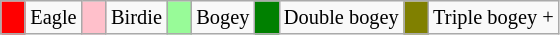<table class="wikitable" span = 50 style="font-size:85%">
<tr>
<td style="background:Red; width:10px;"></td>
<td>Eagle</td>
<td style="background:Pink; width:10px;"></td>
<td>Birdie</td>
<td style="background:PaleGreen; width:10px;"></td>
<td>Bogey</td>
<td style="background:Green; width:10px;"></td>
<td>Double bogey</td>
<td style="background:Olive; width:10px;"></td>
<td>Triple bogey +</td>
</tr>
</table>
